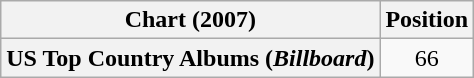<table class="wikitable plainrowheaders" style="text-align:center">
<tr>
<th scope="col">Chart (2007)</th>
<th scope="col">Position</th>
</tr>
<tr>
<th scope="row">US Top Country Albums (<em>Billboard</em>)</th>
<td>66</td>
</tr>
</table>
